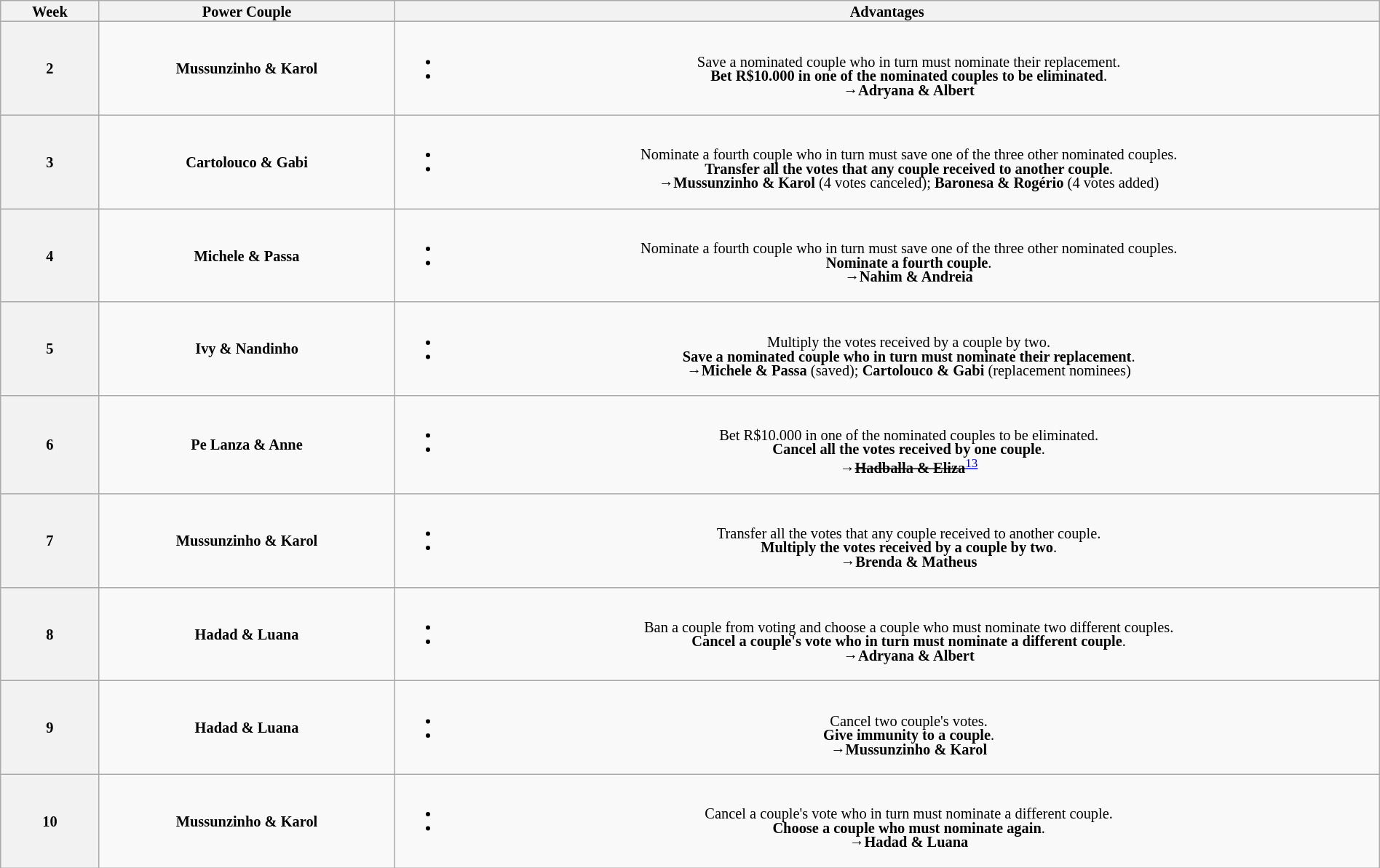<table class="wikitable" style="text-align:center; font-size:85%; width:100%; line-height:13px;">
<tr>
<th style="width:05%">Week</th>
<th style="width:15%">Power Couple</th>
<th style="width:50%">Advantages</th>
</tr>
<tr>
<th>2</th>
<td><strong>Mussunzinho & Karol</strong></td>
<td><br><ul><li> Save a nominated couple who in turn must nominate their replacement.</li><li> <strong>Bet R$10.000 in one of the nominated couples to be eliminated</strong>.<br>→<strong>Adryana & Albert</strong></li></ul></td>
</tr>
<tr>
<th>3</th>
<td><strong>Cartolouco & Gabi</strong></td>
<td><br><ul><li> Nominate a fourth couple who in turn must save one of the three other nominated couples.</li><li> <strong>Transfer all the votes that any couple received to another couple</strong>.<br>→<strong>Mussunzinho & Karol</strong> (4 votes canceled); <strong>Baronesa & Rogério</strong> (4 votes added)</li></ul></td>
</tr>
<tr>
<th>4</th>
<td><strong>Michele & Passa</strong></td>
<td><br><ul><li> Nominate a fourth couple who in turn must save one of the three other nominated couples.</li><li> <strong>Nominate a fourth couple</strong>.<br>→<strong>Nahim & Andreia</strong></li></ul></td>
</tr>
<tr>
<th>5</th>
<td><strong>Ivy & Nandinho</strong></td>
<td><br><ul><li> Multiply the votes received by a couple by two.</li><li> <strong>Save a nominated couple who in turn must nominate their replacement</strong>.<br>→<strong>Michele & Passa</strong> (saved); <strong>Cartolouco & Gabi</strong> (replacement nominees)</li></ul></td>
</tr>
<tr>
<th>6</th>
<td><strong>Pe Lanza & Anne</strong></td>
<td><br><ul><li> Bet R$10.000 in one of the nominated couples to be eliminated.</li><li> <strong>Cancel all the votes received by one couple</strong>.<br>→<s><strong>Hadballa & Eliza</strong></s><sup><a href='#'>13</a></sup></li></ul></td>
</tr>
<tr>
<th>7</th>
<td><strong>Mussunzinho & Karol</strong></td>
<td><br><ul><li> Transfer all the votes that any couple received to another couple.</li><li> <strong>Multiply the votes received by a couple by two</strong>.<br>→<strong>Brenda & Matheus</strong></li></ul></td>
</tr>
<tr>
<th>8</th>
<td><strong>Hadad & Luana</strong></td>
<td><br><ul><li> Ban a couple from voting and choose a couple who must nominate two different couples.</li><li> <strong>Cancel a couple's vote who in turn must nominate a different couple</strong>.<br>→<strong>Adryana & Albert</strong></li></ul></td>
</tr>
<tr>
<th>9</th>
<td><strong>Hadad & Luana</strong></td>
<td><br><ul><li> Cancel two couple's votes.</li><li> <strong>Give immunity to a couple</strong>.<br>→<strong>Mussunzinho & Karol</strong></li></ul></td>
</tr>
<tr>
<th>10</th>
<td><strong>Mussunzinho & Karol</strong></td>
<td><br><ul><li> Cancel a couple's vote who in turn must nominate a different couple.</li><li> <strong>Choose a couple who must nominate again</strong>.<br>→<strong>Hadad & Luana</strong></li></ul></td>
</tr>
</table>
